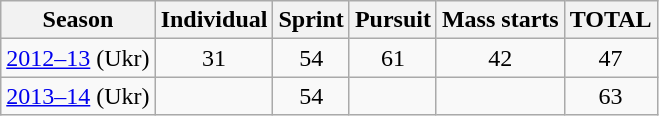<table class="wikitable sortable" style="text-align: center;">
<tr>
<th>Season</th>
<th>Individual</th>
<th>Sprint</th>
<th>Pursuit</th>
<th>Mass starts</th>
<th>TOTAL</th>
</tr>
<tr>
<td><a href='#'>2012–13</a> (Ukr)</td>
<td>31</td>
<td>54</td>
<td>61</td>
<td>42</td>
<td>47</td>
</tr>
<tr>
<td><a href='#'>2013–14</a> (Ukr)</td>
<td></td>
<td>54</td>
<td></td>
<td></td>
<td>63</td>
</tr>
</table>
